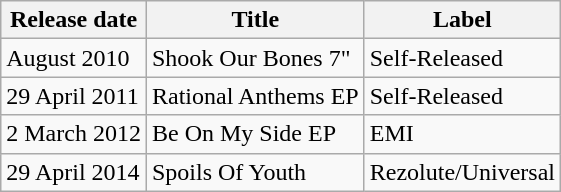<table class="wikitable">
<tr>
<th>Release date</th>
<th>Title</th>
<th>Label</th>
</tr>
<tr>
<td>August 2010</td>
<td>Shook Our Bones 7"</td>
<td>Self-Released</td>
</tr>
<tr>
<td>29 April 2011</td>
<td>Rational Anthems EP</td>
<td>Self-Released</td>
</tr>
<tr>
<td>2 March 2012</td>
<td>Be On My Side EP</td>
<td>EMI</td>
</tr>
<tr>
<td>29 April 2014</td>
<td>Spoils Of Youth</td>
<td>Rezolute/Universal</td>
</tr>
</table>
